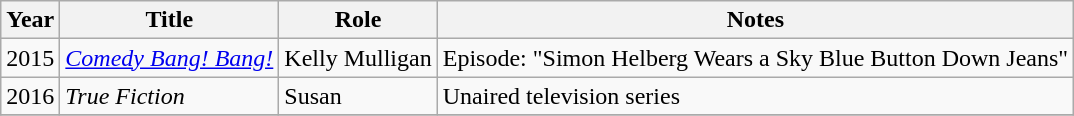<table class="wikitable sortable">
<tr>
<th>Year</th>
<th>Title</th>
<th>Role</th>
<th>Notes</th>
</tr>
<tr>
<td>2015</td>
<td><em><a href='#'>Comedy Bang! Bang!</a></em></td>
<td>Kelly Mulligan</td>
<td>Episode: "Simon Helberg Wears a Sky Blue Button Down Jeans"</td>
</tr>
<tr>
<td>2016</td>
<td><em>True Fiction</em></td>
<td>Susan</td>
<td>Unaired television series</td>
</tr>
<tr>
</tr>
</table>
